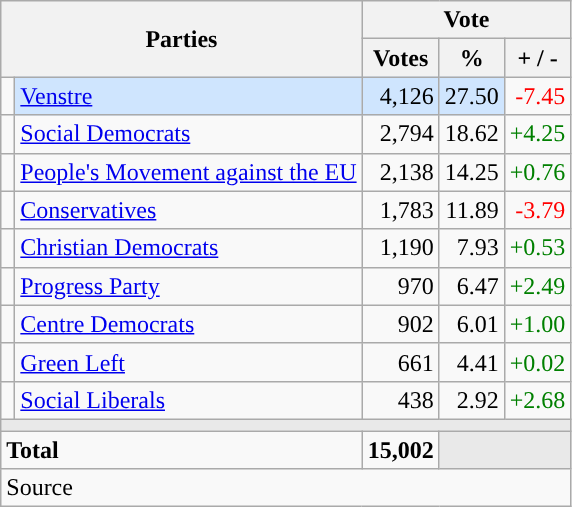<table class="wikitable" style="text-align:right;">
<tr>
<th style="text-align:centre;" rowspan="2" colspan="2" width="225">Parties</th>
<th colspan="3">Vote</th>
</tr>
<tr>
<th width="15">Votes</th>
<th width="15">%</th>
<th width="15">+ / -</th>
</tr>
<tr>
<td width="2" style="color:inherit;background:"></td>
<td bgcolor=#cfe5fe   align="left"><a href='#'>Venstre</a></td>
<td bgcolor=#cfe5fe>4,126</td>
<td bgcolor=#cfe5fe>27.50</td>
<td style=color:red;>-7.45</td>
</tr>
<tr>
<td width="2" style="color:inherit;background:"></td>
<td align="left"><a href='#'>Social Democrats</a></td>
<td>2,794</td>
<td>18.62</td>
<td style=color:green;>+4.25</td>
</tr>
<tr>
<td width="2" style="color:inherit;background:"></td>
<td align="left"><a href='#'>People's Movement against the EU</a></td>
<td>2,138</td>
<td>14.25</td>
<td style=color:green;>+0.76</td>
</tr>
<tr>
<td width="2" style="color:inherit;background:"></td>
<td align="left"><a href='#'>Conservatives</a></td>
<td>1,783</td>
<td>11.89</td>
<td style=color:red;>-3.79</td>
</tr>
<tr>
<td width="2" style="color:inherit;background:"></td>
<td align="left"><a href='#'>Christian Democrats</a></td>
<td>1,190</td>
<td>7.93</td>
<td style=color:green;>+0.53</td>
</tr>
<tr>
<td width="2" style="color:inherit;background:"></td>
<td align="left"><a href='#'>Progress Party</a></td>
<td>970</td>
<td>6.47</td>
<td style=color:green;>+2.49</td>
</tr>
<tr>
<td width="2" style="color:inherit;background:"></td>
<td align="left"><a href='#'>Centre Democrats</a></td>
<td>902</td>
<td>6.01</td>
<td style=color:green;>+1.00</td>
</tr>
<tr>
<td width="2" style="color:inherit;background:"></td>
<td align="left"><a href='#'>Green Left</a></td>
<td>661</td>
<td>4.41</td>
<td style=color:green;>+0.02</td>
</tr>
<tr>
<td width="2" style="color:inherit;background:"></td>
<td align="left"><a href='#'>Social Liberals</a></td>
<td>438</td>
<td>2.92</td>
<td style=color:green;>+2.68</td>
</tr>
<tr>
<td colspan="7" bgcolor="#E9E9E9"></td>
</tr>
<tr>
<td align="left" colspan="2"><strong>Total</strong></td>
<td><strong>15,002</strong></td>
<td bgcolor="#E9E9E9" colspan="2"></td>
</tr>
<tr>
<td align="left" colspan="6">Source</td>
</tr>
</table>
